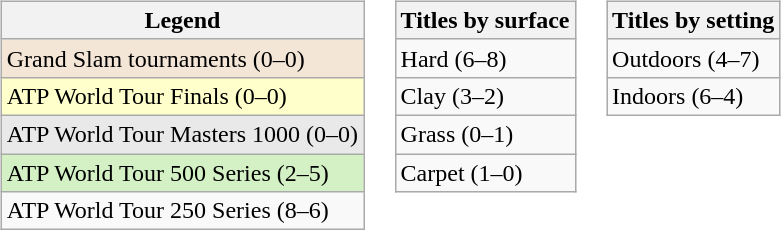<table>
<tr valign=top>
<td><br><table class="sortable wikitable">
<tr>
<th>Legend</th>
</tr>
<tr style="background:#f3e6d7;">
<td>Grand Slam tournaments (0–0)</td>
</tr>
<tr style="background:#ffc;">
<td>ATP World Tour Finals (0–0)</td>
</tr>
<tr style="background:#e9e9e9;">
<td>ATP World Tour Masters 1000 (0–0)</td>
</tr>
<tr style="background:#d4f1c5;">
<td>ATP World Tour 500 Series (2–5)</td>
</tr>
<tr>
<td>ATP World Tour 250 Series (8–6)</td>
</tr>
</table>
</td>
<td><br><table class="sortable wikitable">
<tr>
<th>Titles by surface</th>
</tr>
<tr>
<td>Hard (6–8)</td>
</tr>
<tr>
<td>Clay (3–2)</td>
</tr>
<tr>
<td>Grass (0–1)</td>
</tr>
<tr>
<td>Carpet (1–0)</td>
</tr>
</table>
</td>
<td><br><table class="sortable wikitable">
<tr>
<th>Titles by setting</th>
</tr>
<tr>
<td>Outdoors (4–7)</td>
</tr>
<tr>
<td>Indoors (6–4)</td>
</tr>
</table>
</td>
</tr>
</table>
